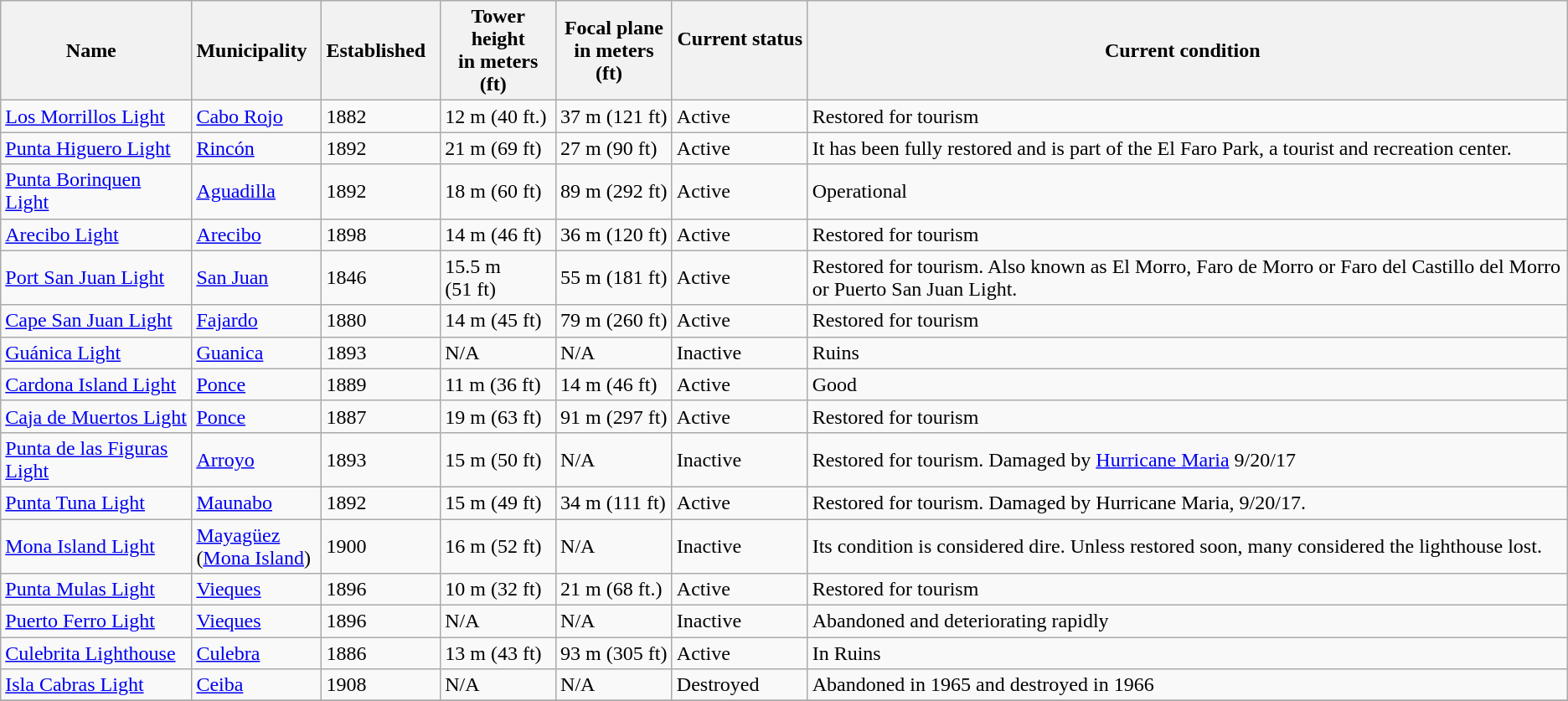<table class="wikitable sortable">
<tr>
<th width="*"><strong>Name</strong>  </th>
<th width="*"><strong>Municipality</strong>  </th>
<th width="*"><strong>Established</strong>  </th>
<th width="*"><strong>Tower height</strong><br>in meters (ft)  </th>
<th width="*"><strong>Focal plane</strong><br>in meters (ft)  </th>
<th width="*"><strong>Current status</strong>   </th>
<th width="*"><strong>Current condition</strong>  </th>
</tr>
<tr ->
<td><a href='#'>Los Morrillos Light</a></td>
<td><a href='#'>Cabo Rojo</a></td>
<td>1882</td>
<td>12 m (40 ft.)</td>
<td>37 m (121 ft)</td>
<td>Active</td>
<td>Restored for tourism</td>
</tr>
<tr ->
<td><a href='#'>Punta Higuero Light</a></td>
<td><a href='#'>Rincón</a></td>
<td>1892</td>
<td>21 m (69 ft)</td>
<td>27 m (90 ft)</td>
<td>Active</td>
<td>It has been fully restored and is part of the El Faro Park, a tourist and recreation center.</td>
</tr>
<tr ->
<td><a href='#'>Punta Borinquen Light</a></td>
<td><a href='#'>Aguadilla</a></td>
<td>1892</td>
<td>18 m (60 ft)</td>
<td>89 m (292 ft)</td>
<td>Active</td>
<td>Operational</td>
</tr>
<tr ->
<td><a href='#'>Arecibo Light</a></td>
<td><a href='#'>Arecibo</a></td>
<td>1898</td>
<td>14 m (46 ft)</td>
<td>36 m (120 ft)</td>
<td>Active</td>
<td>Restored for tourism</td>
</tr>
<tr ->
<td><a href='#'>Port San Juan Light</a></td>
<td><a href='#'>San Juan</a></td>
<td>1846</td>
<td>15.5 m (51 ft)</td>
<td>55 m (181 ft)</td>
<td>Active</td>
<td>Restored for tourism. Also known as El Morro, Faro de Morro or Faro del Castillo del Morro or Puerto San Juan Light.</td>
</tr>
<tr ->
<td><a href='#'>Cape San Juan Light</a></td>
<td><a href='#'>Fajardo</a></td>
<td>1880</td>
<td>14 m (45 ft)</td>
<td>79 m (260 ft)</td>
<td>Active</td>
<td>Restored for tourism</td>
</tr>
<tr ->
<td><a href='#'>Guánica Light</a></td>
<td><a href='#'>Guanica</a></td>
<td>1893</td>
<td>N/A</td>
<td>N/A</td>
<td>Inactive</td>
<td>Ruins</td>
</tr>
<tr ->
<td><a href='#'>Cardona Island Light</a></td>
<td><a href='#'>Ponce</a></td>
<td>1889</td>
<td>11 m (36 ft)</td>
<td>14 m (46 ft)</td>
<td>Active</td>
<td>Good</td>
</tr>
<tr ->
<td><a href='#'>Caja de Muertos Light</a></td>
<td><a href='#'>Ponce</a></td>
<td>1887</td>
<td>19 m (63 ft)</td>
<td>91 m (297 ft)</td>
<td>Active</td>
<td>Restored for tourism</td>
</tr>
<tr ->
<td><a href='#'>Punta de las Figuras Light</a></td>
<td><a href='#'>Arroyo</a></td>
<td>1893</td>
<td>15 m (50 ft)</td>
<td>N/A</td>
<td>Inactive</td>
<td>Restored for tourism. Damaged by <a href='#'>Hurricane Maria</a> 9/20/17</td>
</tr>
<tr ->
<td><a href='#'>Punta Tuna Light</a></td>
<td><a href='#'>Maunabo</a></td>
<td>1892</td>
<td>15 m (49 ft)</td>
<td>34 m (111 ft)</td>
<td>Active</td>
<td>Restored for tourism. Damaged by Hurricane Maria, 9/20/17.</td>
</tr>
<tr ->
<td><a href='#'>Mona Island Light</a></td>
<td><a href='#'>Mayagüez</a><br>(<a href='#'>Mona Island</a>)</td>
<td>1900</td>
<td>16 m (52 ft)</td>
<td>N/A</td>
<td>Inactive</td>
<td>Its condition is considered dire. Unless restored soon, many considered the lighthouse lost.</td>
</tr>
<tr ->
<td><a href='#'>Punta Mulas Light</a></td>
<td><a href='#'>Vieques</a></td>
<td>1896</td>
<td>10 m (32 ft)</td>
<td>21 m (68 ft.)</td>
<td>Active</td>
<td>Restored for tourism</td>
</tr>
<tr ->
<td><a href='#'>Puerto Ferro Light</a></td>
<td><a href='#'>Vieques</a></td>
<td>1896</td>
<td>N/A</td>
<td>N/A</td>
<td>Inactive</td>
<td>Abandoned and deteriorating rapidly</td>
</tr>
<tr ->
<td><a href='#'>Culebrita Lighthouse</a></td>
<td><a href='#'>Culebra</a></td>
<td>1886</td>
<td>13 m (43 ft)</td>
<td>93 m (305 ft)</td>
<td>Active</td>
<td>In Ruins</td>
</tr>
<tr ->
<td><a href='#'>Isla Cabras Light</a></td>
<td><a href='#'>Ceiba</a></td>
<td>1908</td>
<td>N/A</td>
<td>N/A</td>
<td>Destroyed</td>
<td>Abandoned in 1965 and destroyed in 1966</td>
</tr>
<tr ->
</tr>
</table>
